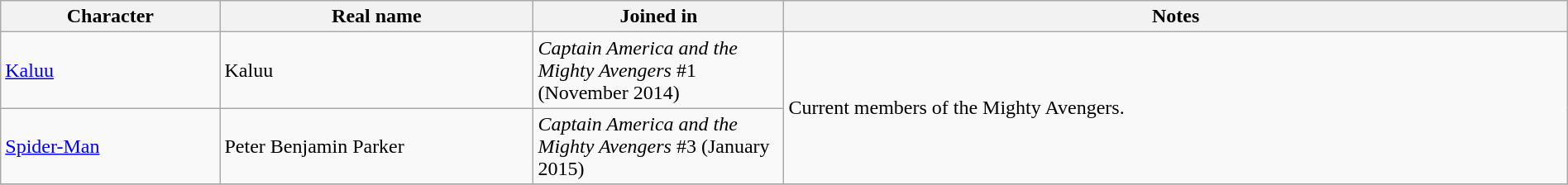<table class="wikitable" style="width:100%;">
<tr>
<th width=14%>Character</th>
<th width=20%>Real name</th>
<th width=16%>Joined in</th>
<th>Notes</th>
</tr>
<tr>
<td><a href='#'>Kaluu</a></td>
<td>Kaluu</td>
<td><em>Captain America and the Mighty Avengers</em> #1 (November 2014)</td>
<td rowspan="2">Current members of the Mighty Avengers.</td>
</tr>
<tr>
<td><a href='#'>Spider-Man</a></td>
<td>Peter Benjamin Parker</td>
<td><em>Captain America and the Mighty Avengers</em> #3 (January 2015)</td>
</tr>
<tr>
</tr>
</table>
